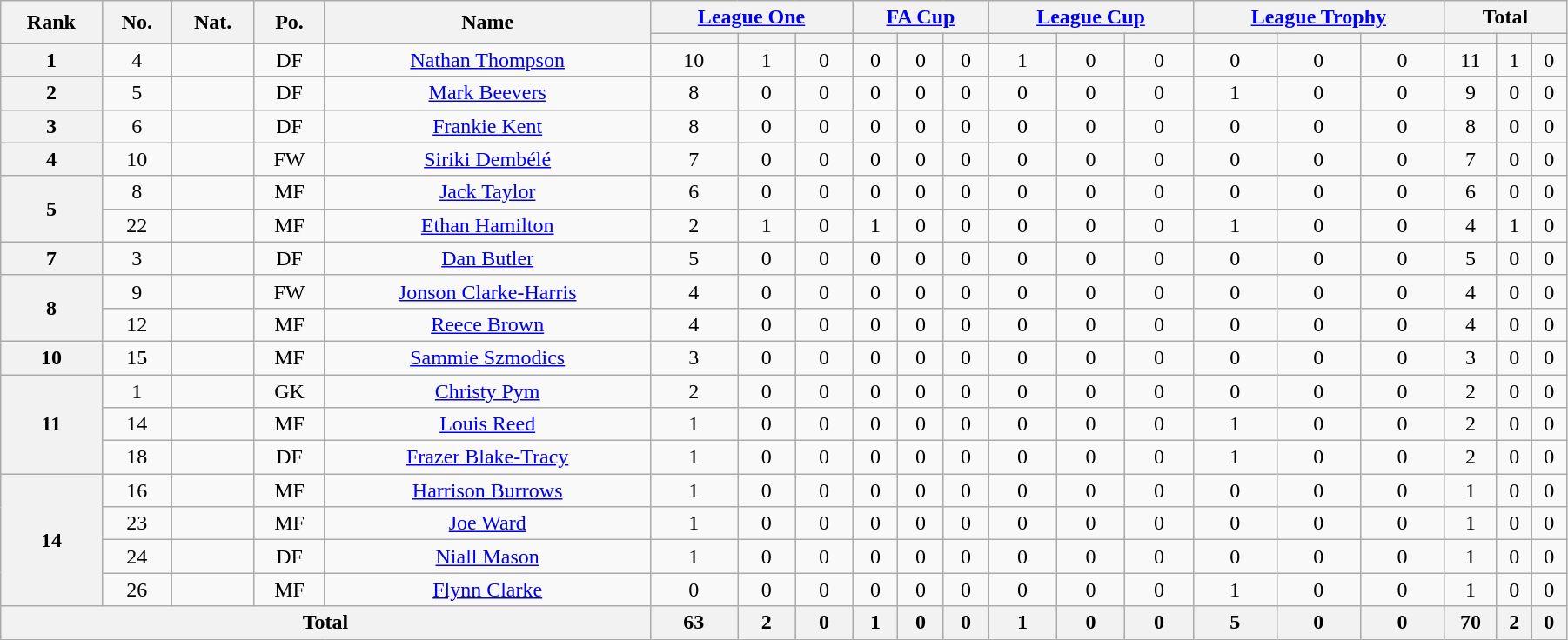<table class="wikitable" style="text-align:center;width:95%">
<tr>
<th rowspan=2>Rank</th>
<th rowspan=2>No.</th>
<th rowspan=2>Nat.</th>
<th rowspan=2>Po.</th>
<th rowspan=2>Name</th>
<th colspan=3><a href='#'>League One</a></th>
<th colspan=3><a href='#'>FA Cup</a></th>
<th colspan=3><a href='#'>League Cup</a></th>
<th colspan=3><a href='#'>League Trophy</a></th>
<th colspan=3>Total</th>
</tr>
<tr>
<th></th>
<th></th>
<th></th>
<th></th>
<th></th>
<th></th>
<th></th>
<th></th>
<th></th>
<th></th>
<th></th>
<th></th>
<th></th>
<th></th>
<th></th>
</tr>
<tr>
<th rowspan=1>1</th>
<td>4</td>
<td></td>
<td>DF</td>
<td><a href='#'>Nathan Thompson</a></td>
<td>10</td>
<td>1</td>
<td>0</td>
<td>0</td>
<td>0</td>
<td>0</td>
<td>1</td>
<td>0</td>
<td>0</td>
<td>0</td>
<td>0</td>
<td>0</td>
<td>11</td>
<td>1</td>
<td>0</td>
</tr>
<tr>
<th rowspan=1>2</th>
<td>5</td>
<td></td>
<td>DF</td>
<td><a href='#'>Mark Beevers</a></td>
<td>8</td>
<td>0</td>
<td>0</td>
<td>0</td>
<td>0</td>
<td>0</td>
<td>0</td>
<td>0</td>
<td>0</td>
<td>1</td>
<td>0</td>
<td>0</td>
<td>9</td>
<td>0</td>
<td>0</td>
</tr>
<tr>
<th rowspan=1>3</th>
<td>6</td>
<td></td>
<td>DF</td>
<td><a href='#'>Frankie Kent</a></td>
<td>8</td>
<td>0</td>
<td>0</td>
<td>0</td>
<td>0</td>
<td>0</td>
<td>0</td>
<td>0</td>
<td>0</td>
<td>0</td>
<td>0</td>
<td>0</td>
<td>8</td>
<td>0</td>
<td>0</td>
</tr>
<tr>
<th rowspan=1>4</th>
<td>10</td>
<td></td>
<td>FW</td>
<td><a href='#'>Siriki Dembélé</a></td>
<td>7</td>
<td>0</td>
<td>0</td>
<td>0</td>
<td>0</td>
<td>0</td>
<td>0</td>
<td>0</td>
<td>0</td>
<td>0</td>
<td>0</td>
<td>0</td>
<td>7</td>
<td>0</td>
<td>0</td>
</tr>
<tr>
<th rowspan=2>5</th>
<td>8</td>
<td></td>
<td>MF</td>
<td><a href='#'>Jack Taylor</a></td>
<td>6</td>
<td>0</td>
<td>0</td>
<td>0</td>
<td>0</td>
<td>0</td>
<td>0</td>
<td>0</td>
<td>0</td>
<td>0</td>
<td>0</td>
<td>0</td>
<td>6</td>
<td>0</td>
<td>0</td>
</tr>
<tr>
<td>22</td>
<td></td>
<td>MF</td>
<td><a href='#'>Ethan Hamilton</a></td>
<td>2</td>
<td>1</td>
<td>0</td>
<td>1</td>
<td>0</td>
<td>0</td>
<td>0</td>
<td>0</td>
<td>0</td>
<td>1</td>
<td>0</td>
<td>0</td>
<td>4</td>
<td>1</td>
<td>0</td>
</tr>
<tr>
<th rowspan=1>7</th>
<td>3</td>
<td></td>
<td>DF</td>
<td><a href='#'>Dan Butler</a></td>
<td>5</td>
<td>0</td>
<td>0</td>
<td>0</td>
<td>0</td>
<td>0</td>
<td>0</td>
<td>0</td>
<td>0</td>
<td>0</td>
<td>0</td>
<td>0</td>
<td>5</td>
<td>0</td>
<td>0</td>
</tr>
<tr>
<th rowspan=2>8</th>
<td>9</td>
<td></td>
<td>FW</td>
<td><a href='#'>Jonson Clarke-Harris</a></td>
<td>4</td>
<td>0</td>
<td>0</td>
<td>0</td>
<td>0</td>
<td>0</td>
<td>0</td>
<td>0</td>
<td>0</td>
<td>0</td>
<td>0</td>
<td>0</td>
<td>4</td>
<td>0</td>
<td>0</td>
</tr>
<tr>
<td>12</td>
<td></td>
<td>MF</td>
<td><a href='#'>Reece Brown</a></td>
<td>4</td>
<td>0</td>
<td>0</td>
<td>0</td>
<td>0</td>
<td>0</td>
<td>0</td>
<td>0</td>
<td>0</td>
<td>0</td>
<td>0</td>
<td>0</td>
<td>4</td>
<td>0</td>
<td>0</td>
</tr>
<tr>
<th rowspan=1>10</th>
<td>15</td>
<td></td>
<td>MF</td>
<td><a href='#'>Sammie Szmodics</a></td>
<td>3</td>
<td>0</td>
<td>0</td>
<td>0</td>
<td>0</td>
<td>0</td>
<td>0</td>
<td>0</td>
<td>0</td>
<td>0</td>
<td>0</td>
<td>0</td>
<td>3</td>
<td>0</td>
<td>0</td>
</tr>
<tr>
<th rowspan=3>11</th>
<td>1</td>
<td></td>
<td>GK</td>
<td><a href='#'>Christy Pym</a></td>
<td>2</td>
<td>0</td>
<td>0</td>
<td>0</td>
<td>0</td>
<td>0</td>
<td>0</td>
<td>0</td>
<td>0</td>
<td>0</td>
<td>0</td>
<td>0</td>
<td>2</td>
<td>0</td>
<td>0</td>
</tr>
<tr>
<td>14</td>
<td></td>
<td>MF</td>
<td><a href='#'>Louis Reed</a></td>
<td>1</td>
<td>0</td>
<td>0</td>
<td>0</td>
<td>0</td>
<td>0</td>
<td>0</td>
<td>0</td>
<td>0</td>
<td>1</td>
<td>0</td>
<td>0</td>
<td>2</td>
<td>0</td>
<td>0</td>
</tr>
<tr>
<td>18</td>
<td></td>
<td>DF</td>
<td><a href='#'>Frazer Blake-Tracy</a></td>
<td>1</td>
<td>0</td>
<td>0</td>
<td>0</td>
<td>0</td>
<td>0</td>
<td>0</td>
<td>0</td>
<td>0</td>
<td>1</td>
<td>0</td>
<td>0</td>
<td>2</td>
<td>0</td>
<td>0</td>
</tr>
<tr>
<th rowspan=4>14</th>
<td>16</td>
<td></td>
<td>MF</td>
<td><a href='#'>Harrison Burrows</a></td>
<td>1</td>
<td>0</td>
<td>0</td>
<td>0</td>
<td>0</td>
<td>0</td>
<td>0</td>
<td>0</td>
<td>0</td>
<td>0</td>
<td>0</td>
<td>0</td>
<td>1</td>
<td>0</td>
<td>0</td>
</tr>
<tr>
<td>23</td>
<td></td>
<td>MF</td>
<td><a href='#'>Joe Ward</a></td>
<td>1</td>
<td>0</td>
<td>0</td>
<td>0</td>
<td>0</td>
<td>0</td>
<td>0</td>
<td>0</td>
<td>0</td>
<td>0</td>
<td>0</td>
<td>0</td>
<td>1</td>
<td>0</td>
<td>0</td>
</tr>
<tr>
<td>24</td>
<td></td>
<td>DF</td>
<td><a href='#'>Niall Mason</a></td>
<td>1</td>
<td>0</td>
<td>0</td>
<td>0</td>
<td>0</td>
<td>0</td>
<td>0</td>
<td>0</td>
<td>0</td>
<td>0</td>
<td>0</td>
<td>0</td>
<td>1</td>
<td>0</td>
<td>0</td>
</tr>
<tr>
<td>26</td>
<td></td>
<td>MF</td>
<td><a href='#'>Flynn Clarke</a></td>
<td>0</td>
<td>0</td>
<td>0</td>
<td>0</td>
<td>0</td>
<td>0</td>
<td>0</td>
<td>0</td>
<td>0</td>
<td>1</td>
<td>0</td>
<td>0</td>
<td>1</td>
<td>0</td>
<td>0</td>
</tr>
<tr>
<th colspan=5>Total</th>
<th>63</th>
<th>2</th>
<th>0</th>
<th>1</th>
<th>0</th>
<th>0</th>
<th>1</th>
<th>0</th>
<th>0</th>
<th>5</th>
<th>0</th>
<th>0</th>
<th>70</th>
<th>2</th>
<th>0</th>
</tr>
</table>
